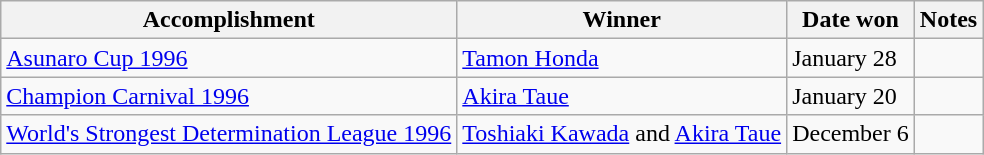<table class="wikitable">
<tr>
<th>Accomplishment</th>
<th>Winner</th>
<th>Date won</th>
<th>Notes</th>
</tr>
<tr>
<td><a href='#'>Asunaro Cup 1996</a></td>
<td><a href='#'>Tamon Honda</a></td>
<td>January 28</td>
<td></td>
</tr>
<tr>
<td><a href='#'>Champion Carnival 1996</a></td>
<td><a href='#'>Akira Taue</a></td>
<td>January 20</td>
<td></td>
</tr>
<tr>
<td><a href='#'>World's Strongest Determination League 1996</a></td>
<td><a href='#'>Toshiaki Kawada</a> and <a href='#'>Akira Taue</a></td>
<td>December 6</td>
<td></td>
</tr>
</table>
